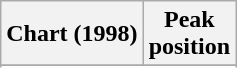<table class="wikitable sortable plainrowheaders" style="text-align:center">
<tr>
<th scope="col">Chart (1998)</th>
<th scope="col">Peak<br> position</th>
</tr>
<tr>
</tr>
<tr>
</tr>
</table>
